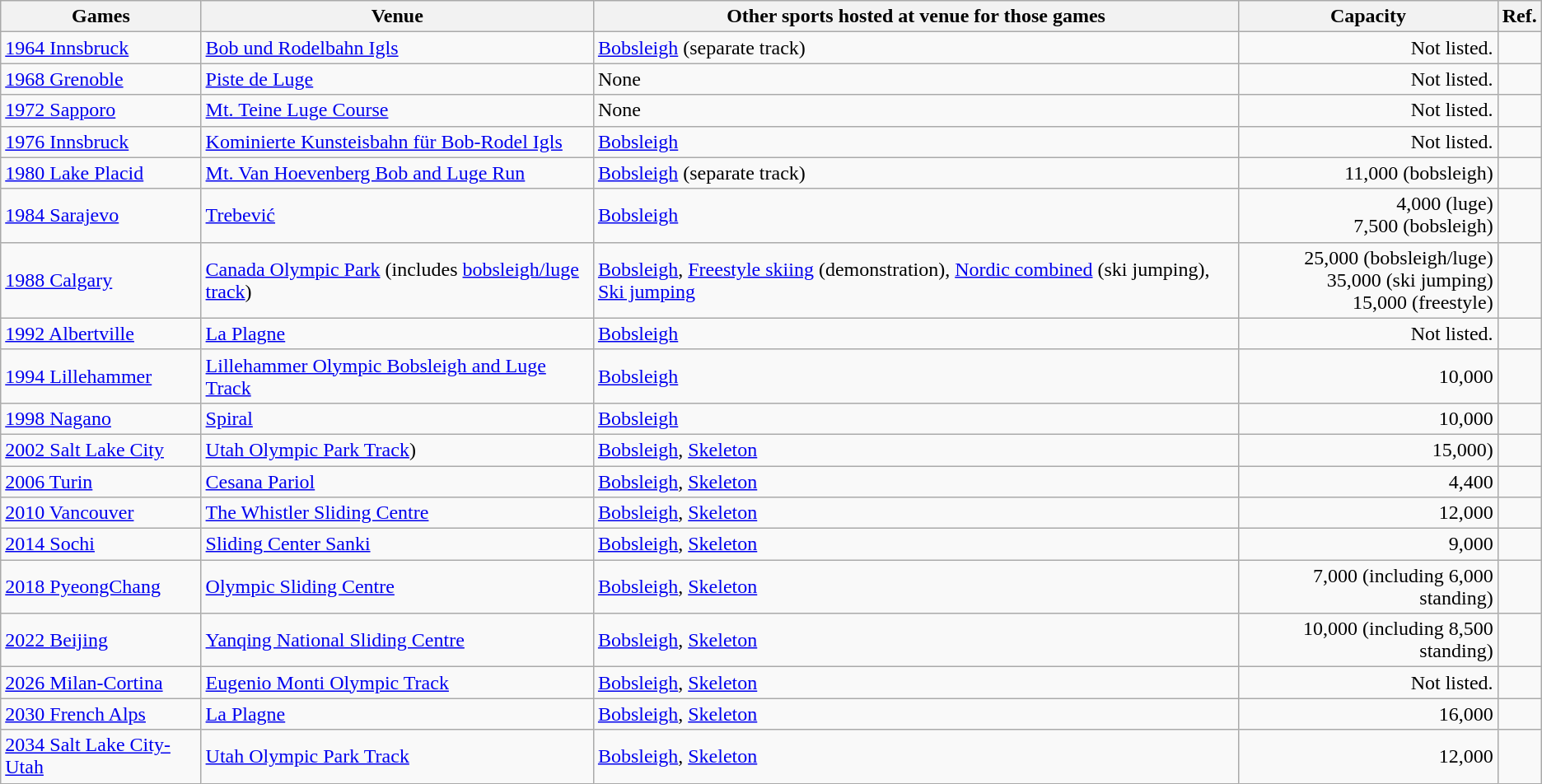<table class="wikitable sortable">
<tr>
<th>Games</th>
<th>Venue</th>
<th>Other sports hosted at venue for those games</th>
<th>Capacity</th>
<th>Ref.</th>
</tr>
<tr>
<td><a href='#'>1964 Innsbruck</a></td>
<td><a href='#'>Bob und Rodelbahn Igls</a></td>
<td><a href='#'>Bobsleigh</a> (separate track)</td>
<td align="right">Not listed.</td>
<td align=center></td>
</tr>
<tr>
<td><a href='#'>1968 Grenoble</a></td>
<td><a href='#'>Piste de Luge</a></td>
<td>None</td>
<td align="right">Not listed.</td>
<td align=center></td>
</tr>
<tr>
<td><a href='#'>1972 Sapporo</a></td>
<td><a href='#'>Mt. Teine Luge Course</a></td>
<td>None</td>
<td align="right">Not listed.</td>
<td align=center></td>
</tr>
<tr>
<td><a href='#'>1976 Innsbruck</a></td>
<td><a href='#'>Kominierte Kunsteisbahn für Bob-Rodel Igls</a></td>
<td><a href='#'>Bobsleigh</a></td>
<td align="right">Not listed.</td>
<td align=center></td>
</tr>
<tr>
<td><a href='#'>1980 Lake Placid</a></td>
<td><a href='#'>Mt. Van Hoevenberg Bob and Luge Run</a></td>
<td><a href='#'>Bobsleigh</a> (separate track)</td>
<td align="right">11,000 (bobsleigh)</td>
<td align=center></td>
</tr>
<tr>
<td><a href='#'>1984 Sarajevo</a></td>
<td><a href='#'>Trebević</a></td>
<td><a href='#'>Bobsleigh</a></td>
<td align="right">4,000 (luge)<br>7,500 (bobsleigh)</td>
<td align=center></td>
</tr>
<tr>
<td><a href='#'>1988 Calgary</a></td>
<td><a href='#'>Canada Olympic Park</a> (includes <a href='#'>bobsleigh/luge track</a>)</td>
<td><a href='#'>Bobsleigh</a>, <a href='#'>Freestyle skiing</a> (demonstration), <a href='#'>Nordic combined</a> (ski jumping), <a href='#'>Ski jumping</a></td>
<td align="right">25,000 (bobsleigh/luge)<br>35,000 (ski jumping)<br>15,000 (freestyle)</td>
<td align=center></td>
</tr>
<tr>
<td><a href='#'>1992 Albertville</a></td>
<td><a href='#'>La Plagne</a></td>
<td><a href='#'>Bobsleigh</a></td>
<td align="right">Not listed.</td>
<td align=center></td>
</tr>
<tr>
<td><a href='#'>1994 Lillehammer</a></td>
<td><a href='#'>Lillehammer Olympic Bobsleigh and Luge Track</a></td>
<td><a href='#'>Bobsleigh</a></td>
<td align="right">10,000</td>
<td align=center></td>
</tr>
<tr>
<td><a href='#'>1998 Nagano</a></td>
<td><a href='#'>Spiral</a></td>
<td><a href='#'>Bobsleigh</a></td>
<td align="right">10,000</td>
<td align=center></td>
</tr>
<tr>
<td><a href='#'>2002 Salt Lake City</a></td>
<td><a href='#'>Utah Olympic Park Track</a>)</td>
<td><a href='#'>Bobsleigh</a>, <a href='#'>Skeleton</a></td>
<td align="right">15,000)</td>
<td align=center></td>
</tr>
<tr>
<td><a href='#'>2006 Turin</a></td>
<td><a href='#'>Cesana Pariol</a></td>
<td><a href='#'>Bobsleigh</a>, <a href='#'>Skeleton</a></td>
<td align="right">4,400</td>
<td align=center></td>
</tr>
<tr>
<td><a href='#'>2010 Vancouver</a></td>
<td><a href='#'>The Whistler Sliding Centre</a></td>
<td><a href='#'>Bobsleigh</a>, <a href='#'>Skeleton</a></td>
<td align="right">12,000</td>
<td align=center></td>
</tr>
<tr>
<td><a href='#'>2014 Sochi</a></td>
<td><a href='#'>Sliding Center Sanki</a></td>
<td><a href='#'>Bobsleigh</a>, <a href='#'>Skeleton</a></td>
<td align="right">9,000</td>
<td align=center></td>
</tr>
<tr>
<td><a href='#'>2018 PyeongChang</a></td>
<td><a href='#'>Olympic Sliding Centre</a></td>
<td><a href='#'>Bobsleigh</a>, <a href='#'>Skeleton</a></td>
<td align="right">7,000 (including 6,000 standing)</td>
<td align=center></td>
</tr>
<tr>
<td><a href='#'>2022 Beijing</a></td>
<td><a href='#'>Yanqing National Sliding Centre</a></td>
<td><a href='#'>Bobsleigh</a>, <a href='#'>Skeleton</a></td>
<td align="right">10,000 (including 8,500 standing)</td>
<td align=center></td>
</tr>
<tr>
<td><a href='#'>2026 Milan-Cortina</a></td>
<td><a href='#'>Eugenio Monti Olympic Track</a></td>
<td><a href='#'>Bobsleigh</a>, <a href='#'>Skeleton</a></td>
<td align="right">Not listed.</td>
<td align=center></td>
</tr>
<tr>
<td><a href='#'>2030 French Alps</a></td>
<td><a href='#'>La Plagne</a></td>
<td><a href='#'>Bobsleigh</a>, <a href='#'>Skeleton</a></td>
<td align="right">16,000</td>
<td align=center></td>
</tr>
<tr>
<td><a href='#'>2034 Salt Lake City-Utah</a></td>
<td><a href='#'>Utah Olympic Park Track</a></td>
<td><a href='#'>Bobsleigh</a>, <a href='#'>Skeleton</a></td>
<td align="right">12,000</td>
<td align=center></td>
</tr>
</table>
